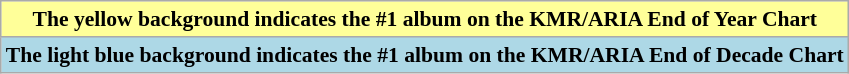<table class="wikitable plainrowheaders" style="font-size:90%;">
<tr>
<th scope=row style="background-color:#FFFF99">The yellow background indicates the #1 album on the KMR/ARIA End of Year Chart</th>
</tr>
<tr>
<th scope=row style="background-color:lightblue">The light blue background indicates the #1 album on the KMR/ARIA End of Decade Chart</th>
</tr>
</table>
